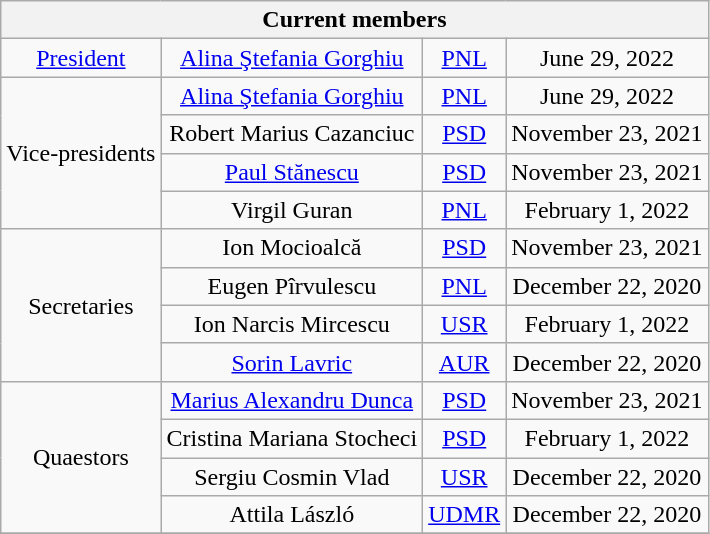<table class="wikitable" style="text-align:center">
<tr>
<th colspan=5>Current members</th>
</tr>
<tr>
<td><a href='#'>President</a></td>
<td><a href='#'>Alina Ştefania Gorghiu</a></td>
<td><a href='#'>PNL</a></td>
<td colspan=2>June 29, 2022</td>
</tr>
<tr>
<td rowspan=4>Vice-presidents</td>
<td><a href='#'>Alina Ştefania Gorghiu</a></td>
<td><a href='#'>PNL</a></td>
<td colspan=2>June 29, 2022</td>
</tr>
<tr>
<td>Robert Marius Cazanciuc</td>
<td><a href='#'>PSD</a></td>
<td colspan=2>November 23, 2021</td>
</tr>
<tr>
<td><a href='#'>Paul Stănescu</a></td>
<td><a href='#'>PSD</a></td>
<td colspan=2>November 23, 2021</td>
</tr>
<tr>
<td>Virgil Guran</td>
<td><a href='#'>PNL</a></td>
<td colspan=2>February 1, 2022</td>
</tr>
<tr>
<td rowspan=4>Secretaries</td>
<td>Ion Mocioalcă</td>
<td><a href='#'>PSD</a></td>
<td colspan=2>November 23, 2021</td>
</tr>
<tr>
<td>Eugen Pîrvulescu</td>
<td><a href='#'>PNL</a></td>
<td colspan=2>December 22, 2020</td>
</tr>
<tr>
<td>Ion Narcis Mircescu</td>
<td><a href='#'>USR</a></td>
<td colspan=2>February 1, 2022</td>
</tr>
<tr>
<td><a href='#'>Sorin Lavric</a></td>
<td><a href='#'>AUR</a></td>
<td colspan=2>December 22, 2020</td>
</tr>
<tr>
<td rowspan=4>Quaestors</td>
<td><a href='#'>Marius Alexandru Dunca</a></td>
<td><a href='#'>PSD</a></td>
<td colspan=2>November 23, 2021</td>
</tr>
<tr>
<td>Cristina Mariana Stocheci</td>
<td><a href='#'>PSD</a></td>
<td colspan=2>February 1, 2022</td>
</tr>
<tr>
<td>Sergiu Cosmin Vlad</td>
<td><a href='#'>USR</a></td>
<td colspan=2>December 22, 2020</td>
</tr>
<tr>
<td>Attila László</td>
<td><a href='#'>UDMR</a></td>
<td colspan=2>December 22, 2020</td>
</tr>
<tr>
</tr>
</table>
